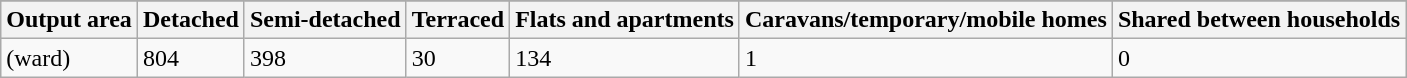<table class="wikitable">
<tr>
</tr>
<tr>
<th>Output area</th>
<th>Detached</th>
<th>Semi-detached</th>
<th>Terraced</th>
<th>Flats and apartments</th>
<th>Caravans/temporary/mobile homes</th>
<th>Shared between households</th>
</tr>
<tr>
<td>(ward)</td>
<td>804</td>
<td>398</td>
<td>30</td>
<td>134</td>
<td>1</td>
<td>0</td>
</tr>
</table>
